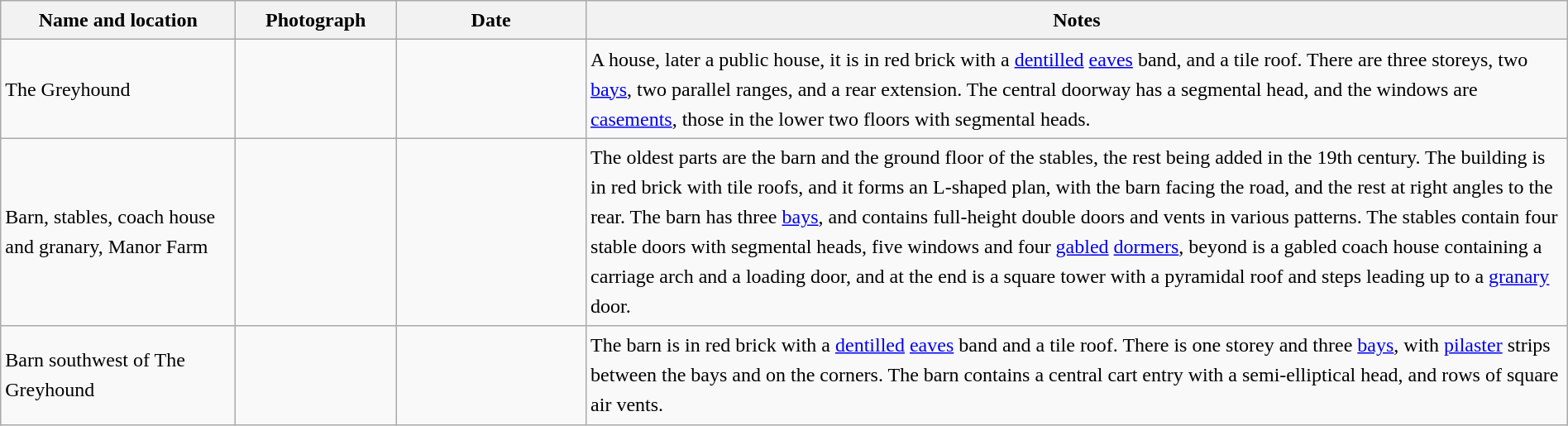<table class="wikitable sortable plainrowheaders" style="width:100%;border:0px;text-align:left;line-height:150%;">
<tr>
<th scope="col"  style="width:150px">Name and location</th>
<th scope="col"  style="width:100px" class="unsortable">Photograph</th>
<th scope="col"  style="width:120px">Date</th>
<th scope="col"  style="width:650px" class="unsortable">Notes</th>
</tr>
<tr>
<td>The Greyhound<br><small></small></td>
<td></td>
<td align="center"></td>
<td>A house, later a public house, it is in red brick with a <a href='#'>dentilled</a> <a href='#'>eaves</a> band, and a tile roof.  There are three storeys, two <a href='#'>bays</a>, two parallel ranges, and a rear extension.  The central doorway has a segmental head, and the windows are <a href='#'>casements</a>, those in the lower two floors with segmental heads.</td>
</tr>
<tr>
<td>Barn, stables, coach house and granary, Manor Farm<br><small></small></td>
<td></td>
<td align="center"></td>
<td>The oldest parts are the barn and the ground floor of the stables, the rest being added in the 19th century.  The building is in red brick with tile roofs, and it forms an L-shaped plan, with the barn facing the road, and the rest at right angles to the rear.  The barn has three <a href='#'>bays</a>, and contains full-height double doors and vents in various patterns.  The stables contain four stable doors with segmental heads, five windows and four <a href='#'>gabled</a> <a href='#'>dormers</a>, beyond is a gabled coach house containing a carriage arch and a loading door, and at the end is a square tower with a pyramidal roof and steps leading up to a <a href='#'>granary</a> door.</td>
</tr>
<tr>
<td>Barn southwest of The Greyhound<br><small></small></td>
<td></td>
<td align="center"></td>
<td>The barn is in red brick with a <a href='#'>dentilled</a> <a href='#'>eaves</a> band and a tile roof.  There is one storey and three <a href='#'>bays</a>, with <a href='#'>pilaster</a> strips between the bays and on the corners. The barn contains a central cart entry with a semi-elliptical head, and rows of square air vents.</td>
</tr>
<tr>
</tr>
</table>
